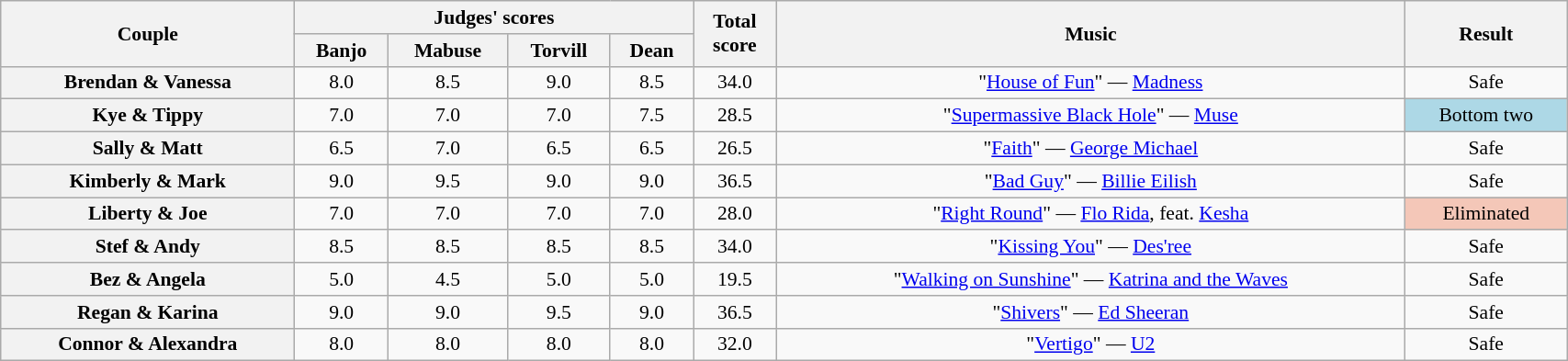<table class="wikitable sortable" style="text-align:center; font-size:90%; width:90%">
<tr>
<th scope="col" rowspan=2>Couple</th>
<th scope="col" colspan=4 class="unsortable">Judges' scores</th>
<th scope="col" rowspan=2>Total<br>score</th>
<th scope="col" rowspan=2 class="unsortable">Music</th>
<th scope="col" rowspan=2 class="unsortable">Result</th>
</tr>
<tr>
<th class="unsortable">Banjo</th>
<th class="unsortable">Mabuse</th>
<th class="unsortable">Torvill</th>
<th class="unsortable">Dean</th>
</tr>
<tr>
<th scope="row">Brendan & Vanessa</th>
<td>8.0</td>
<td>8.5</td>
<td>9.0</td>
<td>8.5</td>
<td>34.0</td>
<td>"<a href='#'>House of Fun</a>" — <a href='#'>Madness</a></td>
<td>Safe</td>
</tr>
<tr>
<th scope="row">Kye & Tippy</th>
<td>7.0</td>
<td>7.0</td>
<td>7.0</td>
<td>7.5</td>
<td>28.5</td>
<td>"<a href='#'>Supermassive Black Hole</a>" — <a href='#'>Muse</a></td>
<td bgcolor=lightblue>Bottom two</td>
</tr>
<tr>
<th scope="row">Sally & Matt</th>
<td>6.5</td>
<td>7.0</td>
<td>6.5</td>
<td>6.5</td>
<td>26.5</td>
<td>"<a href='#'>Faith</a>" — <a href='#'>George Michael</a></td>
<td>Safe</td>
</tr>
<tr>
<th scope="row">Kimberly & Mark</th>
<td>9.0</td>
<td>9.5</td>
<td>9.0</td>
<td>9.0</td>
<td>36.5</td>
<td>"<a href='#'>Bad Guy</a>" — <a href='#'>Billie Eilish</a></td>
<td>Safe</td>
</tr>
<tr>
<th scope="row">Liberty & Joe</th>
<td>7.0</td>
<td>7.0</td>
<td>7.0</td>
<td>7.0</td>
<td>28.0</td>
<td>"<a href='#'>Right Round</a>" — <a href='#'>Flo Rida</a>, feat. <a href='#'>Kesha</a></td>
<td bgcolor=f4c7b8>Eliminated</td>
</tr>
<tr>
<th scope="row">Stef & Andy</th>
<td>8.5</td>
<td>8.5</td>
<td>8.5</td>
<td>8.5</td>
<td>34.0</td>
<td>"<a href='#'>Kissing You</a>" — <a href='#'>Des'ree</a></td>
<td>Safe</td>
</tr>
<tr>
<th scope="row">Bez & Angela</th>
<td>5.0</td>
<td>4.5</td>
<td>5.0</td>
<td>5.0</td>
<td>19.5</td>
<td>"<a href='#'>Walking on Sunshine</a>" — <a href='#'>Katrina and the Waves</a></td>
<td>Safe</td>
</tr>
<tr>
<th scope="row">Regan & Karina</th>
<td>9.0</td>
<td>9.0</td>
<td>9.5</td>
<td>9.0</td>
<td>36.5</td>
<td>"<a href='#'>Shivers</a>" — <a href='#'>Ed Sheeran</a></td>
<td>Safe</td>
</tr>
<tr>
<th scope="row">Connor & Alexandra</th>
<td>8.0</td>
<td>8.0</td>
<td>8.0</td>
<td>8.0</td>
<td>32.0</td>
<td>"<a href='#'>Vertigo</a>" — <a href='#'>U2</a></td>
<td>Safe</td>
</tr>
</table>
